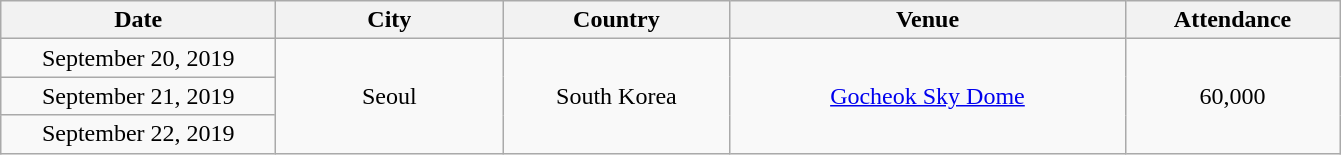<table class="wikitable" style="text-align:center">
<tr>
<th scope="col" style="width:11em;">Date</th>
<th scope="col" style="width:9em;">City</th>
<th scope="col" style="width:9em;">Country</th>
<th scope="col" style="width:16em;">Venue</th>
<th scope="col" style="width:8.5em;">Attendance</th>
</tr>
<tr>
<td>September 20, 2019</td>
<td rowspan="3">Seoul</td>
<td rowspan="3">South Korea</td>
<td rowspan="3"><a href='#'>Gocheok Sky Dome</a></td>
<td rowspan="3">60,000</td>
</tr>
<tr>
<td>September 21, 2019</td>
</tr>
<tr>
<td>September 22, 2019</td>
</tr>
</table>
